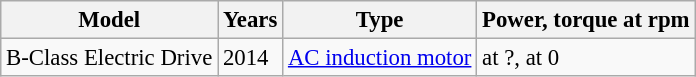<table class="wikitable collapsible sortable" style="font-size:95%">
<tr>
<th>Model</th>
<th>Years</th>
<th>Type</th>
<th>Power, torque at rpm</th>
</tr>
<tr>
<td>B-Class Electric Drive</td>
<td>2014</td>
<td><a href='#'>AC induction motor</a></td>
<td> at ?,  at 0</td>
</tr>
</table>
